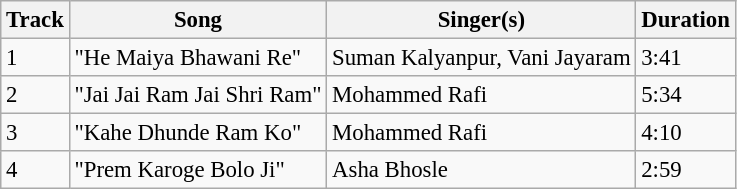<table class="wikitable" style="font-size:95%;">
<tr>
<th>Track</th>
<th>Song</th>
<th>Singer(s)</th>
<th>Duration</th>
</tr>
<tr>
<td>1</td>
<td>"He Maiya Bhawani Re"</td>
<td>Suman Kalyanpur, Vani Jayaram</td>
<td>3:41</td>
</tr>
<tr>
<td>2</td>
<td>"Jai Jai Ram Jai Shri Ram"</td>
<td>Mohammed Rafi</td>
<td>5:34</td>
</tr>
<tr>
<td>3</td>
<td>"Kahe Dhunde Ram Ko"</td>
<td>Mohammed Rafi</td>
<td>4:10</td>
</tr>
<tr>
<td>4</td>
<td>"Prem Karoge Bolo Ji"</td>
<td>Asha Bhosle</td>
<td>2:59</td>
</tr>
</table>
